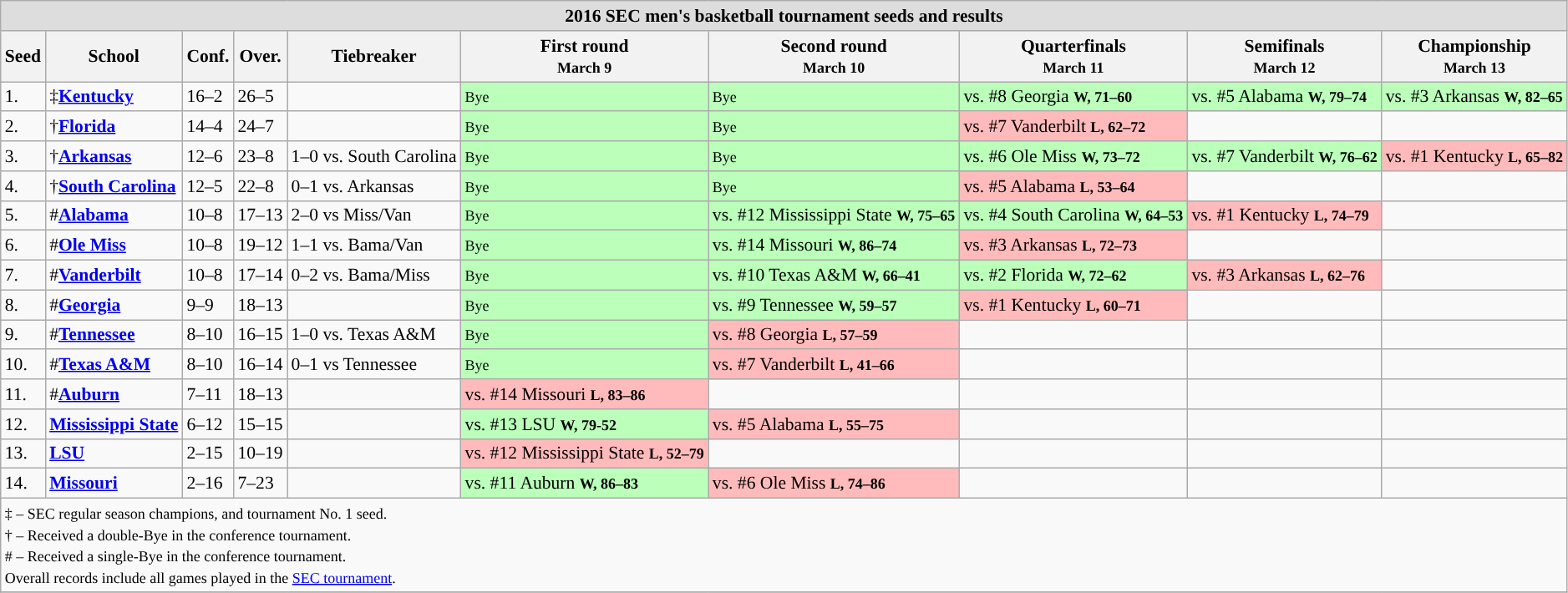<table class="wikitable" style="white-space:nowrap; font-size:90%;">
<tr>
<td colspan="10" style="text-align:center; background:#DDDDDD; font:#000000"><strong>2016 SEC men's basketball tournament seeds and results</strong></td>
</tr>
<tr bgcolor="#efefef">
<th>Seed</th>
<th>School</th>
<th>Conf.</th>
<th>Over.</th>
<th>Tiebreaker</th>
<th>First round<br><small>March 9</small></th>
<th>Second round<br><small>March 10</small></th>
<th>Quarterfinals<br><small>March 11</small></th>
<th>Semifinals<br><small>March 12</small></th>
<th>Championship<br><small>March 13</small></th>
</tr>
<tr>
<td>1.</td>
<td>‡<strong><a href='#'>Kentucky</a></strong></td>
<td>16–2</td>
<td>26–5</td>
<td></td>
<td style="background:#bfb;"><small>Bye</small></td>
<td style="background:#bfb;"><small>Bye</small></td>
<td style="background:#bfb;">vs. #8 Georgia <small><strong>W, 71–60</strong></small></td>
<td style="background:#bfb;">vs. #5 Alabama <small><strong>W, 79–74</strong></small></td>
<td style="background:#bfb;">vs. #3 Arkansas <small><strong>W, 82–65</strong></small></td>
</tr>
<tr>
<td>2.</td>
<td>†<strong><a href='#'>Florida</a></strong></td>
<td>14–4</td>
<td>24–7</td>
<td></td>
<td style="background:#bfb;"><small>Bye</small></td>
<td style="background:#bfb;"><small>Bye</small></td>
<td style="background:#fbb;">vs. #7 Vanderbilt <small><strong>L, 62–72</strong></small></td>
<td></td>
<td></td>
</tr>
<tr>
<td>3.</td>
<td>†<strong><a href='#'>Arkansas</a></strong></td>
<td>12–6</td>
<td>23–8</td>
<td>1–0 vs. South Carolina</td>
<td style="background:#bfb;"><small>Bye</small></td>
<td style="background:#bfb;"><small>Bye</small></td>
<td style="background:#bfb;">vs. #6 Ole Miss <small><strong>W, 73–72</strong></small></td>
<td style="background:#bfb;">vs. #7 Vanderbilt <small><strong>W, 76–62</strong></small></td>
<td style="background:#fbb;">vs. #1 Kentucky <small><strong>L, 65–82</strong></small></td>
</tr>
<tr>
<td>4.</td>
<td>†<strong><a href='#'>South Carolina</a> </strong></td>
<td>12–5</td>
<td>22–8</td>
<td>0–1 vs. Arkansas</td>
<td style="background:#bfb;"><small>Bye</small></td>
<td style="background:#bfb;"><small>Bye</small></td>
<td style="background:#fbb;">vs. #5 Alabama <small><strong>L, 53–64</strong></small></td>
<td></td>
<td></td>
</tr>
<tr>
<td>5.</td>
<td>#<strong><a href='#'>Alabama</a></strong></td>
<td>10–8</td>
<td>17–13</td>
<td>2–0 vs Miss/Van</td>
<td style="background:#bfb;"><small>Bye</small></td>
<td style="background:#bfb;">vs. #12 Mississippi State <small><strong>W, 75–65</strong></small></td>
<td style="background:#bfb;">vs. #4 South Carolina <small><strong>W, 64–53</strong></small></td>
<td style="background:#fbb;">vs. #1 Kentucky <small><strong>L, 74–79</strong></small></td>
<td></td>
</tr>
<tr>
<td>6.</td>
<td>#<strong><a href='#'>Ole Miss</a></strong></td>
<td>10–8</td>
<td>19–12</td>
<td>1–1 vs. Bama/Van</td>
<td style="background:#bfb;"><small>Bye</small></td>
<td style="background:#bfb;">vs. #14 Missouri <small><strong>W, 86–74</strong></small></td>
<td style="background:#fbb;">vs. #3 Arkansas <small><strong>L, 72–73</strong></small></td>
<td></td>
<td></td>
</tr>
<tr>
<td>7.</td>
<td>#<strong><a href='#'>Vanderbilt</a></strong></td>
<td>10–8</td>
<td>17–14</td>
<td>0–2 vs. Bama/Miss</td>
<td style="background:#bfb;"><small>Bye</small></td>
<td style="background:#bfb;">vs. #10 Texas A&M <small><strong>W, 66–41</strong></small></td>
<td style="background:#bfb;">vs. #2 Florida <small><strong>W, 72–62</strong></small></td>
<td style="background:#fbb;">vs. #3 Arkansas <small><strong>L, 62–76</strong></small></td>
<td></td>
</tr>
<tr>
<td>8.</td>
<td>#<strong><a href='#'>Georgia</a></strong></td>
<td>9–9</td>
<td>18–13</td>
<td></td>
<td style="background:#bfb;"><small>Bye</small></td>
<td style="background:#bfb;">vs. #9 Tennessee <small><strong>W, 59–57</strong></small></td>
<td style="background:#fbb;">vs. #1 Kentucky <small><strong>L, 60–71</strong></small></td>
<td></td>
<td></td>
</tr>
<tr>
<td>9.</td>
<td>#<strong><a href='#'>Tennessee</a></strong></td>
<td>8–10</td>
<td>16–15</td>
<td>1–0 vs. Texas A&M</td>
<td style="background:#bfb;"><small>Bye</small></td>
<td style="background:#fbb;">vs. #8 Georgia <small><strong>L, 57–59</strong></small></td>
<td></td>
<td></td>
<td></td>
</tr>
<tr>
<td>10.</td>
<td>#<strong><a href='#'>Texas A&M</a></strong></td>
<td>8–10</td>
<td>16–14</td>
<td>0–1 vs Tennessee</td>
<td style="background:#bfb;"><small>Bye</small></td>
<td style="background:#fbb;">vs. #7 Vanderbilt <small><strong>L, 41–66</strong></small></td>
<td></td>
<td></td>
<td></td>
</tr>
<tr>
<td>11.</td>
<td>#<strong><a href='#'>Auburn</a></strong></td>
<td>7–11</td>
<td>18–13</td>
<td></td>
<td style="background:#fbb;">vs. #14 Missouri <small><strong>L, 83–86</strong></small></td>
<td></td>
<td></td>
<td></td>
<td></td>
</tr>
<tr>
<td>12.</td>
<td><strong><a href='#'>Mississippi State</a></strong></td>
<td>6–12</td>
<td>15–15</td>
<td></td>
<td style="background:#bfb;">vs. #13 LSU <small><strong>W, 79-52</strong></small></td>
<td style="background:#fbb;">vs. #5 Alabama <small><strong>L, 55–75</strong></small></td>
<td></td>
<td></td>
<td></td>
</tr>
<tr>
<td>13.</td>
<td><strong><a href='#'>LSU</a></strong></td>
<td>2–15</td>
<td>10–19</td>
<td></td>
<td style="background:#fbb;">vs. #12 Mississippi State <small><strong>L, 52–79</strong></small></td>
<td></td>
<td></td>
<td></td>
<td></td>
</tr>
<tr>
<td>14.</td>
<td><strong><a href='#'>Missouri</a></strong></td>
<td>2–16</td>
<td>7–23</td>
<td></td>
<td style="background:#bfb;">vs. #11 Auburn <small><strong>W, 86–83</strong></small></td>
<td style="background:#fbb;">vs. #6 Ole Miss <small><strong>L, 74–86</strong></small></td>
<td></td>
<td></td>
<td></td>
</tr>
<tr>
<td colspan="10" style="text-align:left;"><small>‡ – SEC regular season champions, and tournament No. 1 seed.<br>† – Received a double-Bye in the conference tournament.<br># – Received a single-Bye in the conference tournament.<br>Overall records include all games played in the <a href='#'>SEC tournament</a>.</small></td>
</tr>
<tr>
</tr>
</table>
